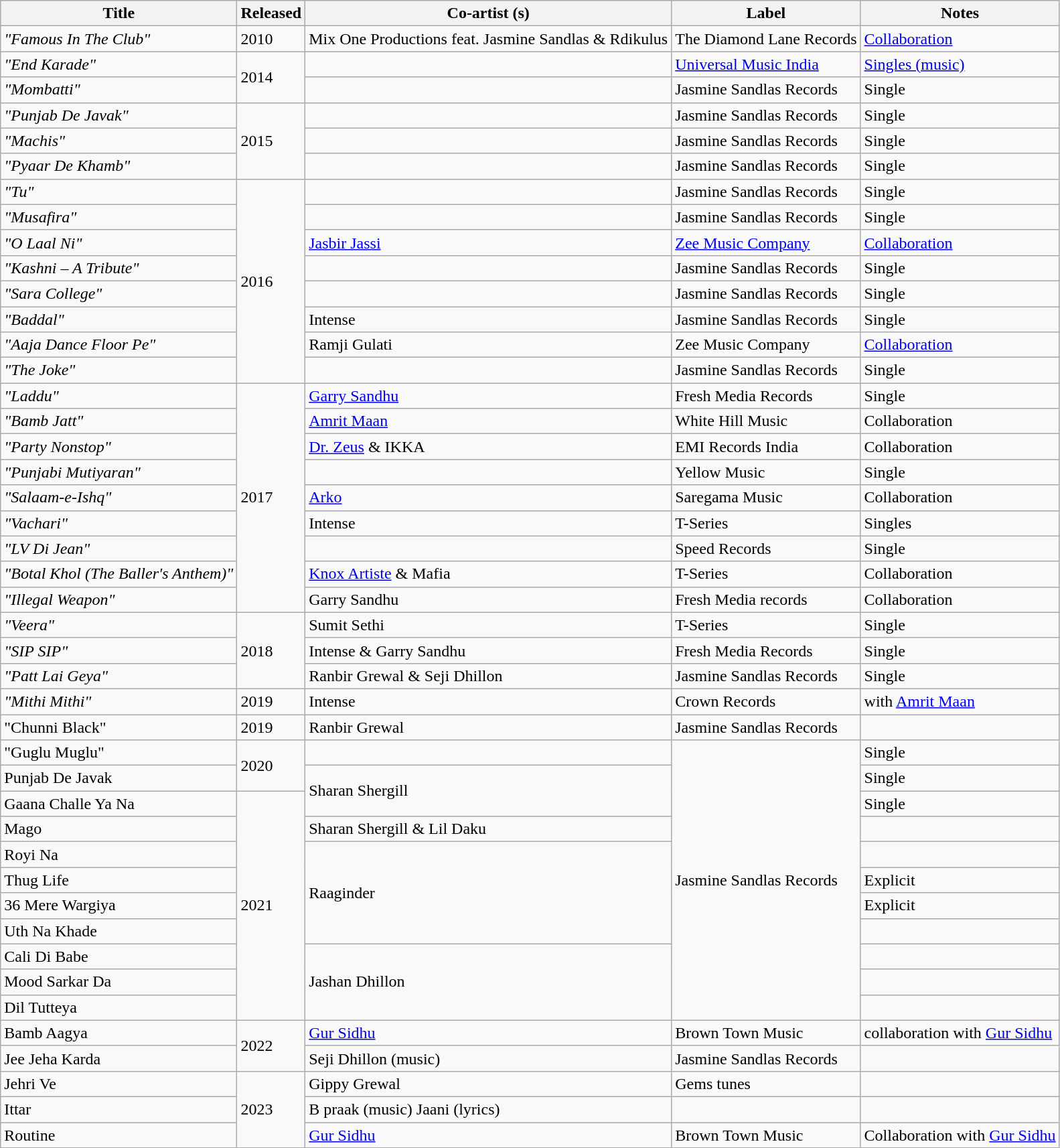<table class="wikitable">
<tr>
<th>Title</th>
<th>Released</th>
<th>Co-artist (s)</th>
<th>Label</th>
<th>Notes</th>
</tr>
<tr>
<td><em>"Famous In The Club"</em></td>
<td>2010</td>
<td>Mix One Productions feat. Jasmine Sandlas & Rdikulus</td>
<td>The Diamond Lane Records</td>
<td><a href='#'>Collaboration</a></td>
</tr>
<tr>
<td><em>"End Karade"</em></td>
<td rowspan="2">2014</td>
<td></td>
<td><a href='#'>Universal Music India</a></td>
<td><a href='#'>Singles (music)</a></td>
</tr>
<tr>
<td><em>"Mombatti"</em></td>
<td></td>
<td>Jasmine Sandlas Records</td>
<td>Single</td>
</tr>
<tr>
<td><em>"Punjab De Javak"</em></td>
<td rowspan="3">2015</td>
<td></td>
<td>Jasmine Sandlas Records</td>
<td>Single</td>
</tr>
<tr>
<td><em>"Machis"</em></td>
<td></td>
<td>Jasmine Sandlas Records</td>
<td>Single</td>
</tr>
<tr>
<td><em>"Pyaar De Khamb"</em></td>
<td></td>
<td>Jasmine Sandlas Records</td>
<td>Single</td>
</tr>
<tr>
<td><em>"Tu"</em></td>
<td rowspan="8">2016</td>
<td></td>
<td>Jasmine Sandlas Records</td>
<td>Single</td>
</tr>
<tr>
<td><em>"Musafira"</em></td>
<td></td>
<td>Jasmine Sandlas Records</td>
<td>Single</td>
</tr>
<tr>
<td><em>"O Laal Ni"</em></td>
<td><a href='#'>Jasbir Jassi</a></td>
<td><a href='#'>Zee Music Company</a></td>
<td><a href='#'>Collaboration</a></td>
</tr>
<tr>
<td><em>"Kashni – A Tribute"</em></td>
<td></td>
<td>Jasmine Sandlas Records</td>
<td>Single</td>
</tr>
<tr>
<td><em>"Sara College"</em></td>
<td></td>
<td>Jasmine Sandlas Records</td>
<td>Single</td>
</tr>
<tr>
<td><em>"Baddal"</em></td>
<td>Intense</td>
<td>Jasmine Sandlas Records</td>
<td>Single</td>
</tr>
<tr>
<td><em>"Aaja Dance Floor Pe"</em></td>
<td>Ramji Gulati</td>
<td>Zee Music Company</td>
<td><a href='#'>Collaboration</a></td>
</tr>
<tr>
<td><em>"The Joke"</em></td>
<td></td>
<td>Jasmine Sandlas Records</td>
<td>Single</td>
</tr>
<tr>
<td><em>"Laddu"</em></td>
<td rowspan="9">2017</td>
<td><a href='#'>Garry Sandhu</a></td>
<td>Fresh Media Records</td>
<td>Single</td>
</tr>
<tr>
<td><em>"Bamb Jatt"</em></td>
<td><a href='#'>Amrit Maan</a></td>
<td>White Hill Music</td>
<td>Collaboration</td>
</tr>
<tr>
<td><em>"Party Nonstop"</em></td>
<td><a href='#'>Dr. Zeus</a> & IKKA</td>
<td>EMI Records India</td>
<td>Collaboration</td>
</tr>
<tr>
<td><em>"Punjabi Mutiyaran"</em></td>
<td></td>
<td>Yellow Music</td>
<td>Single</td>
</tr>
<tr>
<td><em>"Salaam-e-Ishq"</em></td>
<td><a href='#'>Arko</a></td>
<td>Saregama Music</td>
<td>Collaboration</td>
</tr>
<tr>
<td><em>"Vachari"</em></td>
<td>Intense</td>
<td>T-Series</td>
<td>Singles</td>
</tr>
<tr>
<td><em>"LV Di Jean"</em></td>
<td></td>
<td>Speed Records</td>
<td>Single</td>
</tr>
<tr>
<td><em>"Botal Khol (The Baller's Anthem)"</em></td>
<td><a href='#'>Knox Artiste</a> & Mafia</td>
<td>T-Series</td>
<td>Collaboration</td>
</tr>
<tr>
<td><em>"Illegal Weapon"</em></td>
<td>Garry Sandhu</td>
<td>Fresh Media records</td>
<td>Collaboration</td>
</tr>
<tr>
<td><em>"Veera"</em></td>
<td rowspan="3">2018</td>
<td>Sumit Sethi</td>
<td>T-Series</td>
<td>Single</td>
</tr>
<tr>
<td><em>"SIP SIP"</em></td>
<td>Intense & Garry Sandhu</td>
<td>Fresh Media Records</td>
<td>Single</td>
</tr>
<tr>
<td><em>"Patt Lai Geya"</em></td>
<td>Ranbir Grewal & Seji Dhillon</td>
<td>Jasmine Sandlas Records</td>
<td>Single</td>
</tr>
<tr>
<td><em>"Mithi Mithi"</em></td>
<td>2019</td>
<td>Intense</td>
<td>Crown Records</td>
<td>with <a href='#'>Amrit Maan</a></td>
</tr>
<tr>
<td>"Chunni Black"</td>
<td>2019</td>
<td>Ranbir Grewal</td>
<td>Jasmine Sandlas Records</td>
<td></td>
</tr>
<tr>
<td>"Guglu Muglu"</td>
<td rowspan="2">2020</td>
<td></td>
<td rowspan="11">Jasmine Sandlas Records</td>
<td>Single</td>
</tr>
<tr>
<td>Punjab De Javak</td>
<td rowspan="2">Sharan Shergill</td>
<td>Single</td>
</tr>
<tr>
<td>Gaana Challe Ya Na</td>
<td rowspan="9">2021</td>
<td>Single</td>
</tr>
<tr>
<td>Mago</td>
<td>Sharan Shergill & Lil Daku</td>
<td></td>
</tr>
<tr>
<td>Royi Na</td>
<td rowspan="4">Raaginder</td>
<td></td>
</tr>
<tr>
<td>Thug Life</td>
<td>Explicit</td>
</tr>
<tr>
<td>36 Mere Wargiya</td>
<td>Explicit</td>
</tr>
<tr>
<td>Uth Na Khade</td>
<td></td>
</tr>
<tr>
<td>Cali Di Babe</td>
<td rowspan="3">Jashan Dhillon</td>
<td></td>
</tr>
<tr>
<td>Mood Sarkar Da</td>
<td></td>
</tr>
<tr>
<td>Dil Tutteya</td>
<td></td>
</tr>
<tr>
<td>Bamb Aagya</td>
<td rowspan="2">2022</td>
<td><a href='#'>Gur Sidhu</a></td>
<td>Brown Town Music</td>
<td>collaboration with <a href='#'>Gur Sidhu</a></td>
</tr>
<tr>
<td>Jee Jeha Karda</td>
<td>Seji Dhillon (music)</td>
<td>Jasmine Sandlas Records</td>
<td></td>
</tr>
<tr>
<td>Jehri Ve</td>
<td rowspan="3">2023</td>
<td>Gippy Grewal</td>
<td>Gems tunes</td>
<td></td>
</tr>
<tr>
<td>Ittar</td>
<td>B praak (music) Jaani (lyrics)</td>
<td></td>
</tr>
<tr>
<td>Routine</td>
<td><a href='#'>Gur Sidhu</a></td>
<td>Brown Town Music</td>
<td>Collaboration with <a href='#'>Gur Sidhu</a></td>
</tr>
</table>
